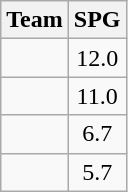<table class=wikitable>
<tr>
<th>Team</th>
<th>SPG</th>
</tr>
<tr>
<td></td>
<td align=center>12.0</td>
</tr>
<tr>
<td></td>
<td align=center>11.0</td>
</tr>
<tr>
<td></td>
<td align=center>6.7</td>
</tr>
<tr>
<td></td>
<td align=center>5.7</td>
</tr>
</table>
